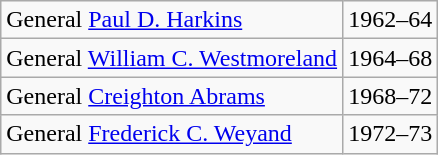<table class="wikitable">
<tr>
<td>General <a href='#'>Paul D. Harkins</a></td>
<td>1962–64</td>
</tr>
<tr>
<td>General <a href='#'>William C. Westmoreland</a></td>
<td>1964–68</td>
</tr>
<tr>
<td>General <a href='#'>Creighton Abrams</a></td>
<td>1968–72</td>
</tr>
<tr>
<td>General <a href='#'>Frederick C. Weyand</a></td>
<td>1972–73</td>
</tr>
</table>
